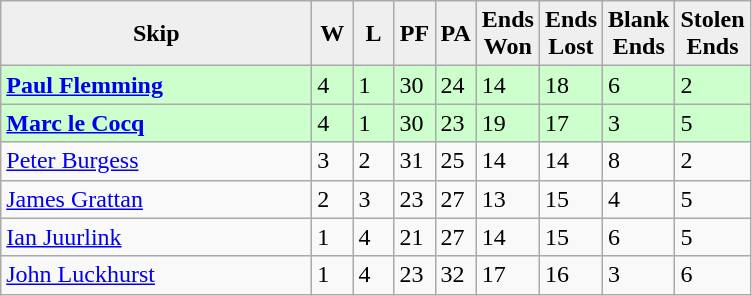<table class="wikitable">
<tr>
<th style="background:#efefef; width:200px;">Skip</th>
<th style="background:#efefef; width:20px;">W</th>
<th style="background:#efefef; width:20px;">L</th>
<th style="background:#efefef; width:20px;">PF</th>
<th style="background:#efefef; width:20px;">PA</th>
<th style="background:#efefef; width:20px;">Ends <br> Won</th>
<th style="background:#efefef; width:20px;">Ends <br> Lost</th>
<th style="background:#efefef; width:20px;">Blank <br> Ends</th>
<th style="background:#efefef; width:20px;">Stolen <br> Ends</th>
</tr>
<tr style="background:#cfc;">
<td><strong> <a href='#'>Paul Flemming</a></strong></td>
<td>4</td>
<td>1</td>
<td>30</td>
<td>24</td>
<td>14</td>
<td>18</td>
<td>6</td>
<td>2</td>
</tr>
<tr style="background:#cfc;">
<td><strong> <a href='#'>Marc le Cocq</a></strong></td>
<td>4</td>
<td>1</td>
<td>30</td>
<td>23</td>
<td>19</td>
<td>17</td>
<td>3</td>
<td>5</td>
</tr>
<tr>
<td> <a href='#'>Peter Burgess</a></td>
<td>3</td>
<td>2</td>
<td>31</td>
<td>25</td>
<td>14</td>
<td>14</td>
<td>8</td>
<td>2</td>
</tr>
<tr>
<td> <a href='#'>James Grattan</a></td>
<td>2</td>
<td>3</td>
<td>23</td>
<td>27</td>
<td>13</td>
<td>15</td>
<td>4</td>
<td>5</td>
</tr>
<tr>
<td> <a href='#'>Ian Juurlink</a></td>
<td>1</td>
<td>4</td>
<td>21</td>
<td>27</td>
<td>14</td>
<td>15</td>
<td>6</td>
<td>5</td>
</tr>
<tr>
<td> <a href='#'>John Luckhurst</a></td>
<td>1</td>
<td>4</td>
<td>23</td>
<td>32</td>
<td>17</td>
<td>16</td>
<td>3</td>
<td>6</td>
</tr>
</table>
